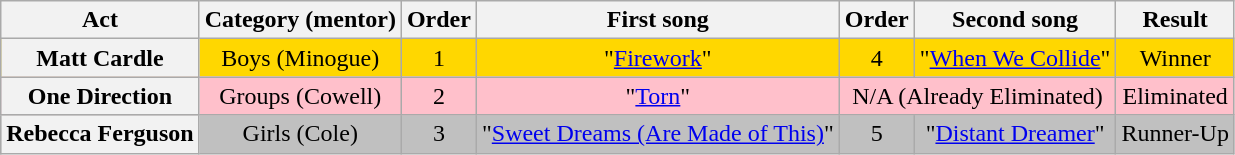<table class="wikitable plainrowheaders" style="text-align:center;">
<tr>
<th scope="col">Act</th>
<th scope="col">Category (mentor)</th>
<th scope="col">Order</th>
<th scope="col">First song</th>
<th scope="col">Order</th>
<th scope="col">Second song</th>
<th scope="col">Result</th>
</tr>
<tr style="background:gold;">
<th scope="row">Matt Cardle</th>
<td>Boys (Minogue)</td>
<td>1</td>
<td>"<a href='#'>Firework</a>"</td>
<td>4</td>
<td>"<a href='#'>When We Collide</a>"</td>
<td>Winner</td>
</tr>
<tr style="background:pink;">
<th scope="row">One Direction</th>
<td>Groups (Cowell)</td>
<td>2</td>
<td>"<a href='#'>Torn</a>"</td>
<td colspan="2">N/A (Already Eliminated)</td>
<td>Eliminated</td>
</tr>
<tr style="background:silver;">
<th scope="row">Rebecca Ferguson</th>
<td>Girls (Cole)</td>
<td>3</td>
<td>"<a href='#'>Sweet Dreams (Are Made of This)</a>"</td>
<td>5</td>
<td>"<a href='#'>Distant Dreamer</a>"</td>
<td>Runner-Up</td>
</tr>
</table>
